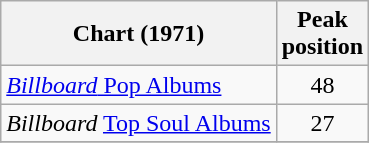<table class="wikitable">
<tr>
<th>Chart (1971)</th>
<th>Peak<br>position</th>
</tr>
<tr>
<td><a href='#'><em>Billboard</em> Pop Albums</a></td>
<td align=center>48</td>
</tr>
<tr>
<td><em>Billboard</em> <a href='#'>Top Soul Albums</a></td>
<td align=center>27</td>
</tr>
<tr>
</tr>
</table>
